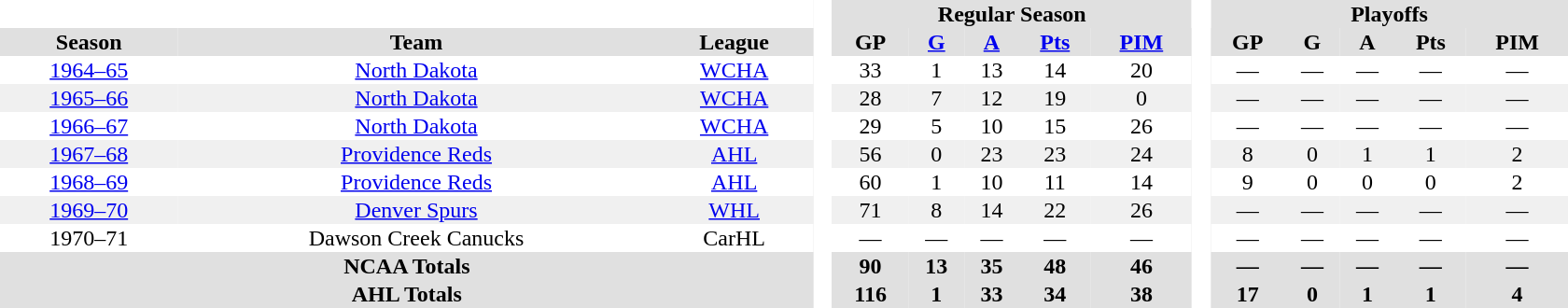<table border="0" cellpadding="1" cellspacing="0" style="text-align:center; width:70em">
<tr bgcolor="#e0e0e0">
<th colspan="3"  bgcolor="#ffffff"> </th>
<th rowspan="99" bgcolor="#ffffff"> </th>
<th colspan="5">Regular Season</th>
<th rowspan="99" bgcolor="#ffffff"> </th>
<th colspan="5">Playoffs</th>
</tr>
<tr bgcolor="#e0e0e0">
<th>Season</th>
<th>Team</th>
<th>League</th>
<th>GP</th>
<th><a href='#'>G</a></th>
<th><a href='#'>A</a></th>
<th><a href='#'>Pts</a></th>
<th><a href='#'>PIM</a></th>
<th>GP</th>
<th>G</th>
<th>A</th>
<th>Pts</th>
<th>PIM</th>
</tr>
<tr>
<td><a href='#'>1964–65</a></td>
<td><a href='#'>North Dakota</a></td>
<td><a href='#'>WCHA</a></td>
<td>33</td>
<td>1</td>
<td>13</td>
<td>14</td>
<td>20</td>
<td>—</td>
<td>—</td>
<td>—</td>
<td>—</td>
<td>—</td>
</tr>
<tr bgcolor=f0f0f0>
<td><a href='#'>1965–66</a></td>
<td><a href='#'>North Dakota</a></td>
<td><a href='#'>WCHA</a></td>
<td>28</td>
<td>7</td>
<td>12</td>
<td>19</td>
<td>0</td>
<td>—</td>
<td>—</td>
<td>—</td>
<td>—</td>
<td>—</td>
</tr>
<tr>
<td><a href='#'>1966–67</a></td>
<td><a href='#'>North Dakota</a></td>
<td><a href='#'>WCHA</a></td>
<td>29</td>
<td>5</td>
<td>10</td>
<td>15</td>
<td>26</td>
<td>—</td>
<td>—</td>
<td>—</td>
<td>—</td>
<td>—</td>
</tr>
<tr bgcolor=f0f0f0>
<td><a href='#'>1967–68</a></td>
<td><a href='#'>Providence Reds</a></td>
<td><a href='#'>AHL</a></td>
<td>56</td>
<td>0</td>
<td>23</td>
<td>23</td>
<td>24</td>
<td>8</td>
<td>0</td>
<td>1</td>
<td>1</td>
<td>2</td>
</tr>
<tr>
<td><a href='#'>1968–69</a></td>
<td><a href='#'>Providence Reds</a></td>
<td><a href='#'>AHL</a></td>
<td>60</td>
<td>1</td>
<td>10</td>
<td>11</td>
<td>14</td>
<td>9</td>
<td>0</td>
<td>0</td>
<td>0</td>
<td>2</td>
</tr>
<tr bgcolor=f0f0f0>
<td><a href='#'>1969–70</a></td>
<td><a href='#'>Denver Spurs</a></td>
<td><a href='#'>WHL</a></td>
<td>71</td>
<td>8</td>
<td>14</td>
<td>22</td>
<td>26</td>
<td>—</td>
<td>—</td>
<td>—</td>
<td>—</td>
<td>—</td>
</tr>
<tr>
<td>1970–71</td>
<td>Dawson Creek Canucks</td>
<td>CarHL</td>
<td>—</td>
<td>—</td>
<td>—</td>
<td>—</td>
<td>—</td>
<td>—</td>
<td>—</td>
<td>—</td>
<td>—</td>
<td>—</td>
</tr>
<tr bgcolor="#e0e0e0">
<th colspan="3">NCAA Totals</th>
<th>90</th>
<th>13</th>
<th>35</th>
<th>48</th>
<th>46</th>
<th>—</th>
<th>—</th>
<th>—</th>
<th>—</th>
<th>—</th>
</tr>
<tr bgcolor="#e0e0e0">
<th colspan="3">AHL Totals</th>
<th>116</th>
<th>1</th>
<th>33</th>
<th>34</th>
<th>38</th>
<th>17</th>
<th>0</th>
<th>1</th>
<th>1</th>
<th>4</th>
</tr>
</table>
